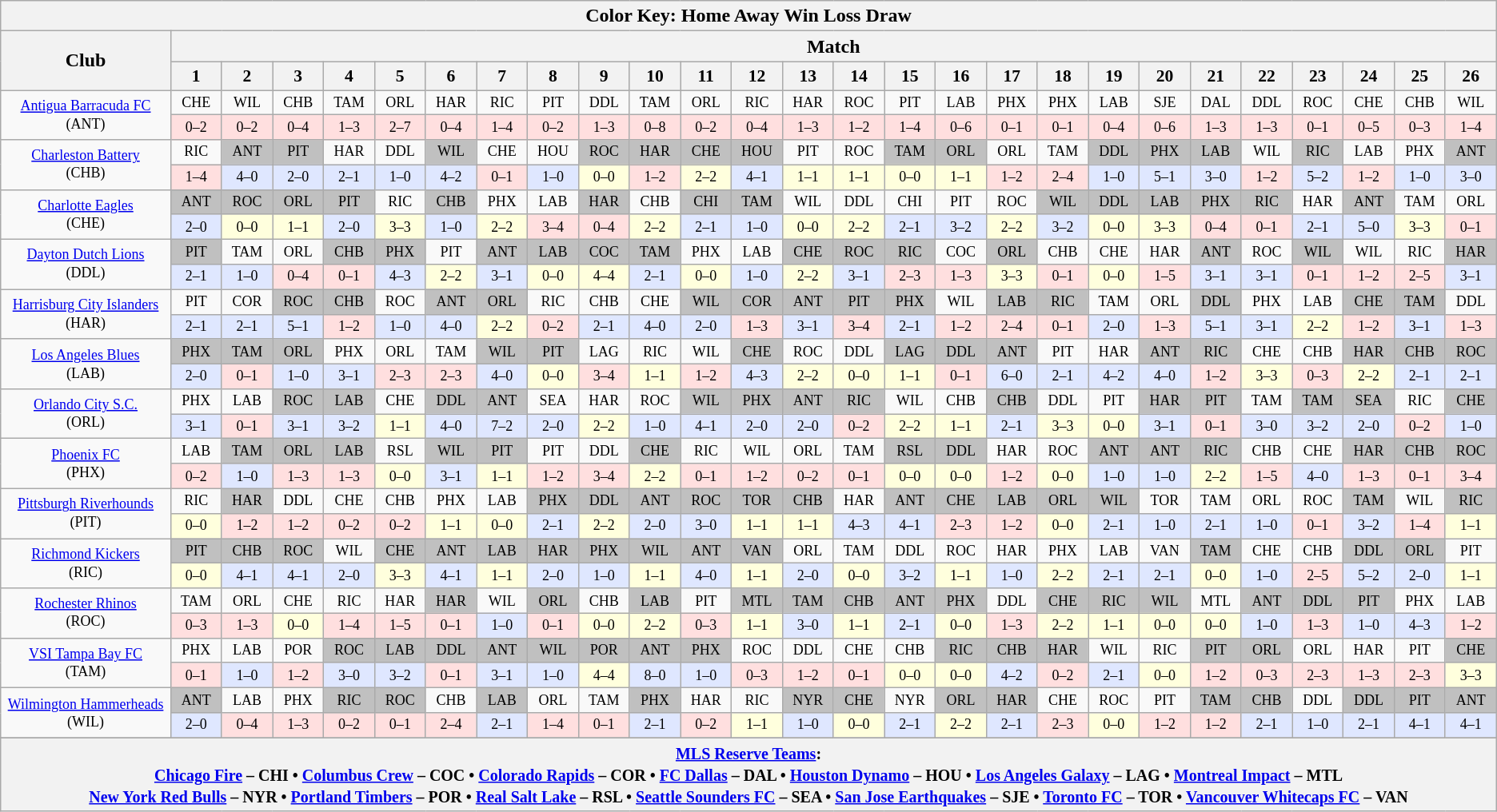<table class="wikitable" style="text-align:center;width=100%">
<tr>
<th colspan="30">Color Key: <span>Home</span>  <span>Away</span>  <span>Win</span>  <span>Loss</span>  <span>Draw</span> </th>
</tr>
<tr>
<th width="10%" rowspan="2">Club</th>
<th width="90%" colspan="26">Match</th>
</tr>
<tr style="background-color:#CCCCCC; font-size: 90%">
<th width="3.00%">1</th>
<th width="3.00%">2</th>
<th width="3.00%">3</th>
<th width="3.00%">4</th>
<th width="3.00%">5</th>
<th width="3.00%">6</th>
<th width="3.00%">7</th>
<th width="3.00%">8</th>
<th width="3.00%">9</th>
<th width="3.00%">10</th>
<th width="3.00%">11</th>
<th width="3.00%">12</th>
<th width="3.00%">13</th>
<th width="3.00%">14</th>
<th width="3.00%">15</th>
<th width="3.00%">16</th>
<th width="3.00%">17</th>
<th width="3.00%">18</th>
<th width="3.00%">19</th>
<th width="3.00%">20</th>
<th width="3.00%">21</th>
<th width="3.00%">22</th>
<th width="3.00%">23</th>
<th width="3.00%">24</th>
<th width="3.00%">25</th>
<th width="3.00%">26<br></th>
</tr>
<tr style="font-size: 75%">
<td rowspan="2"><a href='#'>Antigua Barracuda FC</a><br>(ANT)</td>
<td>CHE</td>
<td>WIL</td>
<td>CHB</td>
<td>TAM</td>
<td>ORL</td>
<td>HAR</td>
<td>RIC</td>
<td>PIT</td>
<td>DDL</td>
<td>TAM</td>
<td>ORL</td>
<td>RIC</td>
<td>HAR</td>
<td>ROC</td>
<td>PIT</td>
<td>LAB</td>
<td>PHX</td>
<td>PHX</td>
<td>LAB</td>
<td>SJE</td>
<td>DAL</td>
<td>DDL</td>
<td>ROC</td>
<td>CHE</td>
<td>CHB</td>
<td>WIL</td>
</tr>
<tr style="font-size: 75%">
<td bgcolor=#FFDFDF>0–2</td>
<td bgcolor=#FFDFDF>0–2</td>
<td bgcolor=#FFDFDF>0–4</td>
<td bgcolor=#FFDFDF>1–3</td>
<td bgcolor=#FFDFDF>2–7</td>
<td bgcolor=#FFDFDF>0–4</td>
<td bgcolor=#FFDFDF>1–4</td>
<td bgcolor=#FFDFDF>0–2</td>
<td bgcolor=#FFDFDF>1–3</td>
<td bgcolor=#FFDFDF>0–8</td>
<td bgcolor=#FFDFDF>0–2</td>
<td bgcolor=#FFDFDF>0–4</td>
<td bgcolor=#FFDFDF>1–3</td>
<td bgcolor=#FFDFDF>1–2</td>
<td bgcolor=#FFDFDF>1–4</td>
<td bgcolor=#FFDFDF>0–6</td>
<td bgcolor=#FFDFDF>0–1</td>
<td bgcolor=#FFDFDF>0–1</td>
<td bgcolor=#FFDFDF>0–4</td>
<td bgcolor=#FFDFDF>0–6</td>
<td bgcolor=#FFDFDF>1–3</td>
<td bgcolor=#FFDFDF>1–3</td>
<td bgcolor=#FFDFDF>0–1</td>
<td bgcolor=#FFDFDF>0–5</td>
<td bgcolor=#FFDFDF>0–3</td>
<td bgcolor=#FFDFDF>1–4</td>
</tr>
<tr style="font-size: 75%">
<td rowspan="2"><a href='#'>Charleston Battery</a><br>(CHB)</td>
<td>RIC</td>
<td bgcolor=#C0C0C0>ANT</td>
<td bgcolor=#C0C0C0>PIT</td>
<td>HAR</td>
<td>DDL</td>
<td bgcolor=#C0C0C0>WIL</td>
<td>CHE</td>
<td>HOU</td>
<td bgcolor=#C0C0C0>ROC</td>
<td bgcolor=#C0C0C0>HAR</td>
<td bgcolor=#C0C0C0>CHE</td>
<td bgcolor=#C0C0C0>HOU</td>
<td>PIT</td>
<td>ROC</td>
<td bgcolor=#C0C0C0>TAM</td>
<td bgcolor=#C0C0C0>ORL</td>
<td>ORL</td>
<td>TAM</td>
<td bgcolor=#C0C0C0>DDL</td>
<td bgcolor=#C0C0C0>PHX</td>
<td bgcolor=#C0C0C0>LAB</td>
<td>WIL</td>
<td bgcolor=#C0C0C0>RIC</td>
<td>LAB</td>
<td>PHX</td>
<td bgcolor=#C0C0C0>ANT</td>
</tr>
<tr style="font-size: 75%">
<td bgcolor=#FFDFDF>1–4</td>
<td bgcolor=#DFE7FF>4–0</td>
<td bgcolor=#DFE7FF>2–0</td>
<td bgcolor=#DFE7FF>2–1</td>
<td bgcolor=#DFE7FF>1–0</td>
<td bgcolor=#DFE7FF>4–2</td>
<td bgcolor=#FFDFDF>0–1</td>
<td bgcolor=#DFE7FF>1–0</td>
<td bgcolor=#FFFFDD>0–0</td>
<td bgcolor=#FFDFDF>1–2</td>
<td bgcolor=#FFFFDD>2–2</td>
<td bgcolor=#DFE7FF>4–1</td>
<td bgcolor=#FFFFDD>1–1</td>
<td bgcolor=#FFFFDD>1–1</td>
<td bgcolor=#FFFFDD>0–0</td>
<td bgcolor=#FFFFDD>1–1</td>
<td bgcolor=#FFDFDF>1–2</td>
<td bgcolor=#FFDFDF>2–4</td>
<td bgcolor=#DFE7FF>1–0</td>
<td bgcolor=#DFE7FF>5–1</td>
<td bgcolor=#DFE7FF>3–0</td>
<td bgcolor=#FFDFDF>1–2</td>
<td bgcolor=#DFE7FF>5–2</td>
<td bgcolor=#FFDFDF>1–2</td>
<td bgcolor=#DFE7FF>1–0</td>
<td bgcolor=#DFE7FF>3–0</td>
</tr>
<tr style="font-size: 75%">
<td rowspan="2"><a href='#'>Charlotte Eagles</a><br>(CHE)</td>
<td bgcolor=#C0C0C0>ANT</td>
<td bgcolor=#C0C0C0>ROC</td>
<td bgcolor=#C0C0C0>ORL</td>
<td bgcolor=#C0C0C0>PIT</td>
<td>RIC</td>
<td bgcolor=#C0C0C0>CHB</td>
<td>PHX</td>
<td>LAB</td>
<td bgcolor=#C0C0C0>HAR</td>
<td>CHB</td>
<td bgcolor=#C0C0C0>CHI</td>
<td bgcolor=#C0C0C0>TAM</td>
<td>WIL</td>
<td>DDL</td>
<td>CHI</td>
<td>PIT</td>
<td>ROC</td>
<td bgcolor=#C0C0C0>WIL</td>
<td bgcolor=#C0C0C0>DDL</td>
<td bgcolor=#C0C0C0>LAB</td>
<td bgcolor=#C0C0C0>PHX</td>
<td bgcolor=#C0C0C0>RIC</td>
<td>HAR</td>
<td bgcolor=#C0C0C0>ANT</td>
<td>TAM</td>
<td>ORL</td>
</tr>
<tr style="font-size: 75%">
<td bgcolor=#DFE7FF>2–0</td>
<td bgcolor=#FFFFDD>0–0</td>
<td bgcolor=#FFFFDD>1–1</td>
<td bgcolor=#DFE7FF>2–0</td>
<td bgcolor=#FFFFDD>3–3</td>
<td bgcolor=#DFE7FF>1–0</td>
<td bgcolor=#FFFFDD>2–2</td>
<td bgcolor=#FFDFDF>3–4</td>
<td bgcolor=#FFDFDF>0–4</td>
<td bgcolor=#FFFFDD>2–2</td>
<td bgcolor=#DFE7FF>2–1</td>
<td bgcolor=#DFE7FF>1–0</td>
<td bgcolor=#FFFFDD>0–0</td>
<td bgcolor=#FFFFDD>2–2</td>
<td bgcolor=#DFE7FF>2–1</td>
<td bgcolor=#DFE7FF>3–2</td>
<td bgcolor=#FFFFDD>2–2</td>
<td bgcolor=#DFE7FF>3–2</td>
<td bgcolor=#FFFFDD>0–0</td>
<td bgcolor=#FFFFDD>3–3</td>
<td bgcolor=#FFDFDF>0–4</td>
<td bgcolor=#FFDFDF>0–1</td>
<td bgcolor=#DFE7FF>2–1</td>
<td bgcolor=#DFE7FF>5–0</td>
<td bgcolor=#FFFFDD>3–3</td>
<td bgcolor=#FFDFDF>0–1</td>
</tr>
<tr style="font-size: 75%">
<td rowspan="2"><a href='#'>Dayton Dutch Lions</a><br>(DDL)</td>
<td bgcolor=#C0C0C0>PIT</td>
<td>TAM</td>
<td>ORL</td>
<td bgcolor=#C0C0C0>CHB</td>
<td bgcolor=#C0C0C0>PHX</td>
<td>PIT</td>
<td bgcolor=#C0C0C0>ANT</td>
<td bgcolor=#C0C0C0>LAB</td>
<td bgcolor=#C0C0C0>COC</td>
<td bgcolor=#C0C0C0>TAM</td>
<td>PHX</td>
<td>LAB</td>
<td bgcolor=#C0C0C0>CHE</td>
<td bgcolor=#C0C0C0>ROC</td>
<td bgcolor=#C0C0C0>RIC</td>
<td>COC</td>
<td bgcolor=#C0C0C0>ORL</td>
<td>CHB</td>
<td>CHE</td>
<td>HAR</td>
<td bgcolor=#C0C0C0>ANT</td>
<td>ROC</td>
<td bgcolor=#C0C0C0>WIL</td>
<td>WIL</td>
<td>RIC</td>
<td bgcolor=#C0C0C0>HAR</td>
</tr>
<tr style="font-size: 75%">
<td bgcolor=#DFE7FF>2–1</td>
<td bgcolor=#DFE7FF>1–0</td>
<td bgcolor=#FFDFDF>0–4</td>
<td bgcolor=#FFDFDF>0–1</td>
<td bgcolor=#DFE7FF>4–3</td>
<td bgcolor=#FFFFDD>2–2</td>
<td bgcolor=#DFE7FF>3–1</td>
<td bgcolor=#FFFFDD>0–0</td>
<td bgcolor=#FFFFDD>4–4</td>
<td bgcolor=#DFE7FF>2–1</td>
<td bgcolor=#FFFFDD>0–0</td>
<td bgcolor=#DFE7FF>1–0</td>
<td bgcolor=#FFFFDD>2–2</td>
<td bgcolor=#DFE7FF>3–1</td>
<td bgcolor=#FFDFDF>2–3</td>
<td bgcolor=#FFDFDF>1–3</td>
<td bgcolor=#FFFFDD>3–3</td>
<td bgcolor=#FFDFDF>0–1</td>
<td bgcolor=#FFFFDD>0–0</td>
<td bgcolor=#FFDFDF>1–5</td>
<td bgcolor=#DFE7FF>3–1</td>
<td bgcolor=#DFE7FF>3–1</td>
<td bgcolor=#FFDFDF>0–1</td>
<td bgcolor=#FFDFDF>1–2</td>
<td bgcolor=#FFDFDF>2–5</td>
<td bgcolor=#DFE7FF>3–1</td>
</tr>
<tr style="font-size: 75%">
<td rowspan="2"><a href='#'>Harrisburg City Islanders</a><br>(HAR)</td>
<td>PIT</td>
<td>COR</td>
<td bgcolor=#C0C0C0>ROC</td>
<td bgcolor=#C0C0C0>CHB</td>
<td>ROC</td>
<td bgcolor=#C0C0C0>ANT</td>
<td bgcolor=#C0C0C0>ORL</td>
<td>RIC</td>
<td>CHB</td>
<td>CHE</td>
<td bgcolor=#C0C0C0>WIL</td>
<td bgcolor=#C0C0C0>COR</td>
<td bgcolor=#C0C0C0>ANT</td>
<td bgcolor=#C0C0C0>PIT</td>
<td bgcolor=#C0C0C0>PHX</td>
<td>WIL</td>
<td bgcolor=#C0C0C0>LAB</td>
<td bgcolor=#C0C0C0>RIC</td>
<td>TAM</td>
<td>ORL</td>
<td bgcolor=#C0C0C0>DDL</td>
<td>PHX</td>
<td>LAB</td>
<td bgcolor=#C0C0C0>CHE</td>
<td bgcolor=#C0C0C0>TAM</td>
<td>DDL</td>
</tr>
<tr style="font-size: 75%">
<td bgcolor=#DFE7FF>2–1</td>
<td bgcolor=#DFE7FF>2–1</td>
<td bgcolor=#DFE7FF>5–1</td>
<td bgcolor=#FFDFDF>1–2</td>
<td bgcolor=#DFE7FF>1–0</td>
<td bgcolor=#DFE7FF>4–0</td>
<td bgcolor=#FFFFDD>2–2</td>
<td bgcolor=#FFDFDF>0–2</td>
<td bgcolor=#DFE7FF>2–1</td>
<td bgcolor=#DFE7FF>4–0</td>
<td bgcolor=#DFE7FF>2–0</td>
<td bgcolor=#FFDFDF>1–3</td>
<td bgcolor=#DFE7FF>3–1</td>
<td bgcolor=#FFDFDF>3–4</td>
<td bgcolor=#DFE7FF>2–1</td>
<td bgcolor=#FFDFDF>1–2</td>
<td bgcolor=#FFDFDF>2–4</td>
<td bgcolor=#FFDFDF>0–1</td>
<td bgcolor=#DFE7FF>2–0</td>
<td bgcolor=#FFDFDF>1–3</td>
<td bgcolor=#DFE7FF>5–1</td>
<td bgcolor=#DFE7FF>3–1</td>
<td bgcolor=#FFFFDD>2–2</td>
<td bgcolor=#FFDFDF>1–2</td>
<td bgcolor=#DFE7FF>3–1</td>
<td bgcolor=#FFDFDF>1–3</td>
</tr>
<tr style="font-size: 75%">
<td rowspan="2"><a href='#'>Los Angeles Blues</a><br>(LAB)</td>
<td bgcolor=#C0C0C0>PHX</td>
<td bgcolor=#C0C0C0>TAM</td>
<td bgcolor=#C0C0C0>ORL</td>
<td>PHX</td>
<td>ORL</td>
<td>TAM</td>
<td bgcolor=#C0C0C0>WIL</td>
<td bgcolor=#C0C0C0>PIT</td>
<td>LAG</td>
<td>RIC</td>
<td>WIL</td>
<td bgcolor=#C0C0C0>CHE</td>
<td>ROC</td>
<td>DDL</td>
<td bgcolor=#C0C0C0>LAG</td>
<td bgcolor=#C0C0C0>DDL</td>
<td bgcolor=#C0C0C0>ANT</td>
<td>PIT</td>
<td>HAR</td>
<td bgcolor=#C0C0C0>ANT</td>
<td bgcolor=#C0C0C0>RIC</td>
<td>CHE</td>
<td>CHB</td>
<td bgcolor=#C0C0C0>HAR</td>
<td bgcolor=#C0C0C0>CHB</td>
<td bgcolor=#C0C0C0>ROC</td>
</tr>
<tr style="font-size: 75%">
<td bgcolor=#DFE7FF>2–0</td>
<td bgcolor=#FFDFDF>0–1</td>
<td bgcolor=#DFE7FF>1–0</td>
<td bgcolor=#DFE7FF>3–1</td>
<td bgcolor=#FFDFDF>2–3</td>
<td bgcolor=#FFDFDF>2–3</td>
<td bgcolor=#DFE7FF>4–0</td>
<td bgcolor=#FFFFDD>0–0</td>
<td bgcolor=#FFDFDF>3–4</td>
<td bgcolor=#FFFFDD>1–1</td>
<td bgcolor=#FFDFDF>1–2</td>
<td bgcolor=#DFE7FF>4–3</td>
<td bgcolor=#FFFFDD>2–2</td>
<td bgcolor=#FFFFDD>0–0</td>
<td bgcolor=#FFFFDD>1–1</td>
<td bgcolor=#FFDFDF>0–1</td>
<td bgcolor=#DFE7FF>6–0</td>
<td bgcolor=#DFE7FF>2–1</td>
<td bgcolor=#DFE7FF>4–2</td>
<td bgcolor=#DFE7FF>4–0</td>
<td bgcolor=#FFDFDF>1–2</td>
<td bgcolor=#FFFFDD>3–3</td>
<td bgcolor=#FFDFDF>0–3</td>
<td bgcolor=#FFFFDD>2–2</td>
<td bgcolor=#DFE7FF>2–1</td>
<td bgcolor=#DFE7FF>2–1</td>
</tr>
<tr style="font-size: 75%">
<td rowspan="2"><a href='#'>Orlando City S.C.</a><br>(ORL)</td>
<td>PHX</td>
<td>LAB</td>
<td bgcolor=#C0C0C0>ROC</td>
<td bgcolor=#C0C0C0>LAB</td>
<td>CHE</td>
<td bgcolor=#C0C0C0>DDL</td>
<td bgcolor=#C0C0C0>ANT</td>
<td>SEA</td>
<td>HAR</td>
<td>ROC</td>
<td bgcolor=#C0C0C0>WIL</td>
<td bgcolor=#C0C0C0>PHX</td>
<td bgcolor=#C0C0C0>ANT</td>
<td bgcolor=#C0C0C0>RIC</td>
<td>WIL</td>
<td>CHB</td>
<td bgcolor=#C0C0C0>CHB</td>
<td>DDL</td>
<td>PIT</td>
<td bgcolor=#C0C0C0>HAR</td>
<td bgcolor=#C0C0C0>PIT</td>
<td>TAM</td>
<td bgcolor=#C0C0C0>TAM</td>
<td bgcolor=#C0C0C0>SEA</td>
<td>RIC</td>
<td bgcolor=#C0C0C0>CHE</td>
</tr>
<tr style="font-size: 75%">
<td bgcolor=#DFE7FF>3–1</td>
<td bgcolor=#FFDFDF>0–1</td>
<td bgcolor=#DFE7FF>3–1</td>
<td bgcolor=#DFE7FF>3–2</td>
<td bgcolor=#FFFFDD>1–1</td>
<td bgcolor=#DFE7FF>4–0</td>
<td bgcolor=#DFE7FF>7–2</td>
<td bgcolor=#DFE7FF>2–0</td>
<td bgcolor=#FFFFDD>2–2</td>
<td bgcolor=#DFE7FF>1–0</td>
<td bgcolor=#DFE7FF>4–1</td>
<td bgcolor=#DFE7FF>2–0</td>
<td bgcolor=#DFE7FF>2–0</td>
<td bgcolor=#FFDFDF>0–2</td>
<td bgcolor=#FFFFDD>2–2</td>
<td bgcolor=#FFFFDD>1–1</td>
<td bgcolor=#DFE7FF>2–1</td>
<td bgcolor=#FFFFDD>3–3</td>
<td bgcolor=#FFFFDD>0–0</td>
<td bgcolor=#DFE7FF>3–1</td>
<td bgcolor=#FFDFDF>0–1</td>
<td bgcolor=#DFE7FF>3–0</td>
<td bgcolor=#DFE7FF>3–2</td>
<td bgcolor=#DFE7FF>2–0</td>
<td bgcolor=#FFDFDF>0–2</td>
<td bgcolor=#DFE7FF>1–0</td>
</tr>
<tr style="font-size: 75%">
<td rowspan="2"><a href='#'>Phoenix FC</a><br>(PHX)</td>
<td>LAB</td>
<td bgcolor=#C0C0C0>TAM</td>
<td bgcolor=#C0C0C0>ORL</td>
<td bgcolor=#C0C0C0>LAB</td>
<td>RSL</td>
<td bgcolor=#C0C0C0>WIL</td>
<td bgcolor=#C0C0C0>PIT</td>
<td>PIT</td>
<td>DDL</td>
<td bgcolor=#C0C0C0>CHE</td>
<td>RIC</td>
<td>WIL</td>
<td>ORL</td>
<td>TAM</td>
<td bgcolor=#C0C0C0>RSL</td>
<td bgcolor=#C0C0C0>DDL</td>
<td>HAR</td>
<td>ROC</td>
<td bgcolor=#C0C0C0>ANT</td>
<td bgcolor=#C0C0C0>ANT</td>
<td bgcolor=#C0C0C0>RIC</td>
<td>CHB</td>
<td>CHE</td>
<td bgcolor=#C0C0C0>HAR</td>
<td bgcolor=#C0C0C0>CHB</td>
<td bgcolor=#C0C0C0>ROC</td>
</tr>
<tr style="font-size: 75%">
<td bgcolor=#FFDFDF>0–2</td>
<td bgcolor=#DFE7FF>1–0</td>
<td bgcolor=#FFDFDF>1–3</td>
<td bgcolor=#FFDFDF>1–3</td>
<td bgcolor=#FFFFDD>0–0</td>
<td bgcolor=#DFE7FF>3–1</td>
<td bgcolor=#FFFFDD>1–1</td>
<td bgcolor=#FFDFDF>1–2</td>
<td bgcolor=#FFDFDF>3–4</td>
<td bgcolor=#FFFFDD>2–2</td>
<td bgcolor=#FFDFDF>0–1</td>
<td bgcolor=#FFDFDF>1–2</td>
<td bgcolor=#FFDFDF>0–2</td>
<td bgcolor=#FFDFDF>0–1</td>
<td bgcolor=#FFFFDD>0–0</td>
<td bgcolor=#FFFFDD>0–0</td>
<td bgcolor=#FFDFDF>1–2</td>
<td bgcolor=#FFFFDD>0–0</td>
<td bgcolor=#DFE7FF>1–0</td>
<td bgcolor=#DFE7FF>1–0</td>
<td bgcolor=#FFFFDD>2–2</td>
<td bgcolor=#FFDFDF>1–5</td>
<td bgcolor=#DFE7FF>4–0</td>
<td bgcolor=#FFDFDF>1–3</td>
<td bgcolor=#FFDFDF>0–1</td>
<td bgcolor=#FFDFDF>3–4</td>
</tr>
<tr style="font-size: 75%">
<td rowspan="2"><a href='#'>Pittsburgh Riverhounds</a><br>(PIT)</td>
<td>RIC</td>
<td bgcolor=#C0C0C0>HAR</td>
<td>DDL</td>
<td>CHE</td>
<td>CHB</td>
<td>PHX</td>
<td>LAB</td>
<td bgcolor=#C0C0C0>PHX</td>
<td bgcolor=#C0C0C0>DDL</td>
<td bgcolor=#C0C0C0>ANT</td>
<td bgcolor=#C0C0C0>ROC</td>
<td bgcolor=#C0C0C0>TOR</td>
<td bgcolor=#C0C0C0>CHB</td>
<td>HAR</td>
<td bgcolor=#C0C0C0>ANT</td>
<td bgcolor=#C0C0C0>CHE</td>
<td bgcolor=#C0C0C0>LAB</td>
<td bgcolor=#C0C0C0>ORL</td>
<td bgcolor=#C0C0C0>WIL</td>
<td>TOR</td>
<td>TAM</td>
<td>ORL</td>
<td>ROC</td>
<td bgcolor=#C0C0C0>TAM</td>
<td>WIL</td>
<td bgcolor=#C0C0C0>RIC</td>
</tr>
<tr style="font-size: 75%">
<td bgcolor=#FFFFDD>0–0</td>
<td bgcolor=#FFDFDF>1–2</td>
<td bgcolor=#FFDFDF>1–2</td>
<td bgcolor=#FFDFDF>0–2</td>
<td bgcolor=#FFDFDF>0–2</td>
<td bgcolor=#FFFFDD>1–1</td>
<td bgcolor=#FFFFDD>0–0</td>
<td bgcolor=#DFE7FF>2–1</td>
<td bgcolor=#FFFFDD>2–2</td>
<td bgcolor=#DFE7FF>2–0</td>
<td bgcolor=#DFE7FF>3–0</td>
<td bgcolor=#FFFFDD>1–1</td>
<td bgcolor=#FFFFDD>1–1</td>
<td bgcolor=#DFE7FF>4–3</td>
<td bgcolor=#DFE7FF>4–1</td>
<td bgcolor=#FFDFDF>2–3</td>
<td bgcolor=#FFDFDF>1–2</td>
<td bgcolor=#FFFFDD>0–0</td>
<td bgcolor=#DFE7FF>2–1</td>
<td bgcolor=#DFE7FF>1–0</td>
<td bgcolor=#DFE7FF>2–1</td>
<td bgcolor=#DFE7FF>1–0</td>
<td bgcolor=#FFDFDF>0–1</td>
<td bgcolor=#DFE7FF>3–2</td>
<td bgcolor=#FFDFDF>1–4</td>
<td bgcolor=#FFFFDD>1–1</td>
</tr>
<tr style="font-size: 75%">
<td rowspan="2"><a href='#'>Richmond Kickers</a><br>(RIC)</td>
<td bgcolor=#C0C0C0>PIT</td>
<td bgcolor=#C0C0C0>CHB</td>
<td bgcolor=#C0C0C0>ROC</td>
<td>WIL</td>
<td bgcolor=#C0C0C0>CHE</td>
<td bgcolor=#C0C0C0>ANT</td>
<td bgcolor=#C0C0C0>LAB</td>
<td bgcolor=#C0C0C0>HAR</td>
<td bgcolor=#C0C0C0>PHX</td>
<td bgcolor=#C0C0C0>WIL</td>
<td bgcolor=#C0C0C0>ANT</td>
<td bgcolor=#C0C0C0>VAN</td>
<td>ORL</td>
<td>TAM</td>
<td>DDL</td>
<td>ROC</td>
<td>HAR</td>
<td>PHX</td>
<td>LAB</td>
<td>VAN</td>
<td bgcolor=#C0C0C0>TAM</td>
<td>CHE</td>
<td>CHB</td>
<td bgcolor=#C0C0C0>DDL</td>
<td bgcolor=#C0C0C0>ORL</td>
<td>PIT</td>
</tr>
<tr style="font-size: 75%">
<td bgcolor=#FFFFDD>0–0</td>
<td bgcolor=#DFE7FF>4–1</td>
<td bgcolor=#DFE7FF>4–1</td>
<td bgcolor=#DFE7FF>2–0</td>
<td bgcolor=#FFFFDD>3–3</td>
<td bgcolor=#DFE7FF>4–1</td>
<td bgcolor=#FFFFDD>1–1</td>
<td bgcolor=#DFE7FF>2–0</td>
<td bgcolor=#DFE7FF>1–0</td>
<td bgcolor=#FFFFDD>1–1</td>
<td bgcolor=#DFE7FF>4–0</td>
<td bgcolor=#FFFFDD>1–1</td>
<td bgcolor=#DFE7FF>2–0</td>
<td bgcolor=#FFFFDD>0–0</td>
<td bgcolor=#DFE7FF>3–2</td>
<td bgcolor=#FFFFDD>1–1</td>
<td bgcolor=#DFE7FF>1–0</td>
<td bgcolor=#FFFFDD>2–2</td>
<td bgcolor=#DFE7FF>2–1</td>
<td bgcolor=#DFE7FF>2–1</td>
<td bgcolor=#FFFFDD>0–0</td>
<td bgcolor=#DFE7FF>1–0</td>
<td bgcolor=#FFDFDF>2–5</td>
<td bgcolor=#DFE7FF>5–2</td>
<td bgcolor=#DFE7FF>2–0</td>
<td bgcolor=#FFFFDD>1–1</td>
</tr>
<tr style="font-size: 75%">
<td rowspan="2"><a href='#'>Rochester Rhinos</a><br>(ROC)</td>
<td>TAM</td>
<td>ORL</td>
<td>CHE</td>
<td>RIC</td>
<td>HAR</td>
<td bgcolor=#C0C0C0>HAR</td>
<td>WIL</td>
<td bgcolor=#C0C0C0>ORL</td>
<td>CHB</td>
<td bgcolor=#C0C0C0>LAB</td>
<td>PIT</td>
<td bgcolor=#C0C0C0>MTL</td>
<td bgcolor=#C0C0C0>TAM</td>
<td bgcolor=#C0C0C0>CHB</td>
<td bgcolor=#C0C0C0>ANT</td>
<td bgcolor=#C0C0C0>PHX</td>
<td>DDL</td>
<td bgcolor=#C0C0C0>CHE</td>
<td bgcolor=#C0C0C0>RIC</td>
<td bgcolor=#C0C0C0>WIL</td>
<td>MTL</td>
<td bgcolor=#C0C0C0>ANT</td>
<td bgcolor=#C0C0C0>DDL</td>
<td bgcolor=#C0C0C0>PIT</td>
<td>PHX</td>
<td>LAB</td>
</tr>
<tr style="font-size: 75%">
<td bgcolor=#FFDFDF>0–3</td>
<td bgcolor=#FFDFDF>1–3</td>
<td bgcolor=#FFFFDD>0–0</td>
<td bgcolor=#FFDFDF>1–4</td>
<td bgcolor=#FFDFDF>1–5</td>
<td bgcolor=#FFDFDF>0–1</td>
<td bgcolor=#DFE7FF>1–0</td>
<td bgcolor=#FFDFDF>0–1</td>
<td bgcolor=#FFFFDD>0–0</td>
<td bgcolor=#FFFFDD>2–2</td>
<td bgcolor=#FFDFDF>0–3</td>
<td bgcolor=#FFFFDD>1–1</td>
<td bgcolor=#DFE7FF>3–0</td>
<td bgcolor=#FFFFDD>1–1</td>
<td bgcolor=#DFE7FF>2–1</td>
<td bgcolor=#FFFFDD>0–0</td>
<td bgcolor=#FFDFDF>1–3</td>
<td bgcolor=#FFFFDD>2–2</td>
<td bgcolor=#FFFFDD>1–1</td>
<td bgcolor=#FFFFDD>0–0</td>
<td bgcolor=#FFFFDD>0–0</td>
<td bgcolor=#DFE7FF>1–0</td>
<td bgcolor=#FFDFDF>1–3</td>
<td bgcolor=#DFE7FF>1–0</td>
<td bgcolor=#DFE7FF>4–3</td>
<td bgcolor=#FFDFDF>1–2</td>
</tr>
<tr style="font-size: 75%">
<td rowspan="2"><a href='#'>VSI Tampa Bay FC</a><br>(TAM)</td>
<td>PHX</td>
<td>LAB</td>
<td>POR</td>
<td bgcolor=#C0C0C0>ROC</td>
<td bgcolor=#C0C0C0>LAB</td>
<td bgcolor=#C0C0C0>DDL</td>
<td bgcolor=#C0C0C0>ANT</td>
<td bgcolor=#C0C0C0>WIL</td>
<td bgcolor=#C0C0C0>POR</td>
<td bgcolor=#C0C0C0>ANT</td>
<td bgcolor=#C0C0C0>PHX</td>
<td>ROC</td>
<td>DDL</td>
<td>CHE</td>
<td>CHB</td>
<td bgcolor=#C0C0C0>RIC</td>
<td bgcolor=#C0C0C0>CHB</td>
<td bgcolor=#C0C0C0>HAR</td>
<td>WIL</td>
<td>RIC</td>
<td bgcolor=#C0C0C0>PIT</td>
<td bgcolor=#C0C0C0>ORL</td>
<td>ORL</td>
<td>HAR</td>
<td>PIT</td>
<td bgcolor=#C0C0C0>CHE</td>
</tr>
<tr style="font-size: 75%">
<td bgcolor=#FFDFDF>0–1</td>
<td bgcolor=#DFE7FF>1–0</td>
<td bgcolor=#FFDFDF>1–2</td>
<td bgcolor=#DFE7FF>3–0</td>
<td bgcolor=#DFE7FF>3–2</td>
<td bgcolor=#FFDFDF>0–1</td>
<td bgcolor=#DFE7FF>3–1</td>
<td bgcolor=#DFE7FF>1–0</td>
<td bgcolor=#FFFFDD>4–4</td>
<td bgcolor=#DFE7FF>8–0</td>
<td bgcolor=#DFE7FF>1–0</td>
<td bgcolor=#FFDFDF>0–3</td>
<td bgcolor=#FFDFDF>1–2</td>
<td bgcolor=#FFDFDF>0–1</td>
<td bgcolor=#FFFFDD>0–0</td>
<td bgcolor=#FFFFDD>0–0</td>
<td bgcolor=#DFE7FF>4–2</td>
<td bgcolor=#FFDFDF>0–2</td>
<td bgcolor=#DFE7FF>2–1</td>
<td bgcolor=#FFFFDD>0–0</td>
<td bgcolor=#FFDFDF>1–2</td>
<td bgcolor=#FFDFDF>0–3</td>
<td bgcolor=#FFDFDF>2–3</td>
<td bgcolor=#FFDFDF>1–3</td>
<td bgcolor=#FFDFDF>2–3</td>
<td bgcolor=#FFFFDD>3–3</td>
</tr>
<tr style="font-size: 75%">
<td rowspan="2"><a href='#'>Wilmington Hammerheads</a><br>(WIL)</td>
<td bgcolor=#C0C0C0>ANT</td>
<td>LAB</td>
<td>PHX</td>
<td bgcolor=#C0C0C0>RIC</td>
<td bgcolor=#C0C0C0>ROC</td>
<td>CHB</td>
<td bgcolor=#C0C0C0>LAB</td>
<td>ORL</td>
<td>TAM</td>
<td bgcolor=#C0C0C0>PHX</td>
<td>HAR</td>
<td>RIC</td>
<td bgcolor=#C0C0C0>NYR</td>
<td bgcolor=#C0C0C0>CHE</td>
<td>NYR</td>
<td bgcolor=#C0C0C0>ORL</td>
<td bgcolor=#C0C0C0>HAR</td>
<td>CHE</td>
<td>ROC</td>
<td>PIT</td>
<td bgcolor=#C0C0C0>TAM</td>
<td bgcolor=#C0C0C0>CHB</td>
<td>DDL</td>
<td bgcolor=#C0C0C0>DDL</td>
<td bgcolor=#C0C0C0>PIT</td>
<td bgcolor=#C0C0C0>ANT</td>
</tr>
<tr style="font-size: 75%">
<td bgcolor=#DFE7FF>2–0</td>
<td bgcolor=#FFDFDF>0–4</td>
<td bgcolor=#FFDFDF>1–3</td>
<td bgcolor=#FFDFDF>0–2</td>
<td bgcolor=#FFDFDF>0–1</td>
<td bgcolor=#FFDFDF>2–4</td>
<td bgcolor=#DFE7FF>2–1</td>
<td bgcolor=#FFDFDF>1–4</td>
<td bgcolor=#FFDFDF>0–1</td>
<td bgcolor=#DFE7FF>2–1</td>
<td bgcolor=#FFDFDF>0–2</td>
<td bgcolor=#FFFFDD>1–1</td>
<td bgcolor=#DFE7FF>1–0</td>
<td bgcolor=#FFFFDD>0–0</td>
<td bgcolor=#DFE7FF>2–1</td>
<td bgcolor=#FFFFDD>2–2</td>
<td bgcolor=#DFE7FF>2–1</td>
<td bgcolor=#FFDFDF>2–3</td>
<td bgcolor=#FFFFDD>0–0</td>
<td bgcolor=#FFDFDF>1–2</td>
<td bgcolor=#FFDFDF>1–2</td>
<td bgcolor=#DFE7FF>2–1</td>
<td bgcolor=#DFE7FF>1–0</td>
<td bgcolor=#DFE7FF>2–1</td>
<td bgcolor=#DFE7FF>4–1</td>
<td bgcolor=#DFE7FF>4–1</td>
</tr>
<tr style="font-size: 75%">
</tr>
<tr>
<th colspan="30"><small><a href='#'>MLS Reserve Teams</a>:<br><a href='#'>Chicago Fire</a> – CHI • <a href='#'>Columbus Crew</a> – COC • <a href='#'>Colorado Rapids</a> – COR • <a href='#'>FC Dallas</a> – DAL • <a href='#'>Houston Dynamo</a> – HOU • <a href='#'>Los Angeles Galaxy</a> – LAG • <a href='#'>Montreal Impact</a> – MTL<br><a href='#'>New York Red Bulls</a> – NYR • <a href='#'>Portland Timbers</a> – POR • <a href='#'>Real Salt Lake</a> – RSL • <a href='#'>Seattle Sounders FC</a> – SEA • <a href='#'>San Jose Earthquakes</a> – SJE • <a href='#'>Toronto FC</a> – TOR • <a href='#'>Vancouver Whitecaps FC</a> – VAN</small></th>
</tr>
</table>
